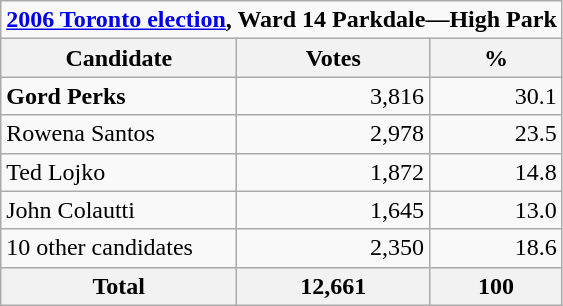<table class="wikitable">
<tr>
<td colspan="3" align="center"><strong><a href='#'>2006 Toronto election</a>, Ward 14 Parkdale—High Park</strong></td>
</tr>
<tr>
<th width="150px" bgcolor="#DDDDFF">Candidate</th>
<th bgcolor="#DDDDFF">Votes</th>
<th bgcolor="#DDDDFF">%</th>
</tr>
<tr>
<td><strong>Gord Perks</strong></td>
<td align="right">3,816</td>
<td align="right">30.1</td>
</tr>
<tr>
<td>Rowena Santos</td>
<td align="right">2,978</td>
<td align="right">23.5</td>
</tr>
<tr>
<td>Ted Lojko</td>
<td align="right">1,872</td>
<td align="right">14.8</td>
</tr>
<tr>
<td>John Colautti</td>
<td align="right">1,645</td>
<td align="right">13.0</td>
</tr>
<tr>
<td>10 other candidates</td>
<td align="right">2,350</td>
<td align="right">18.6</td>
</tr>
<tr>
<th>Total</th>
<th align="right">12,661</th>
<th align="right">100</th>
</tr>
</table>
